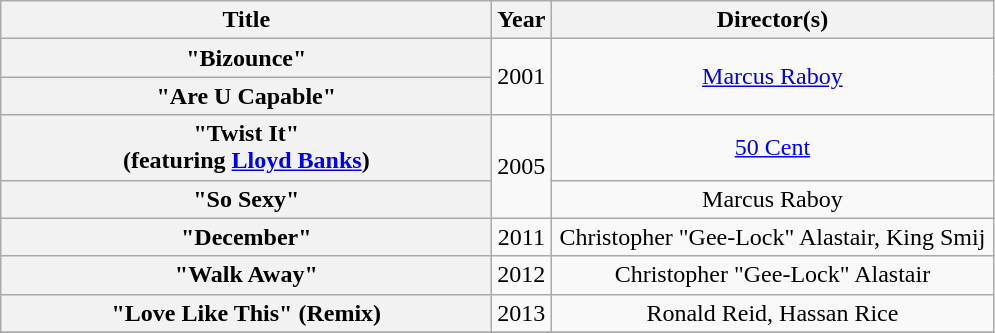<table class="wikitable plainrowheaders" style="text-align:center;">
<tr>
<th scope="col" style="width:20em;">Title</th>
<th scope="col">Year</th>
<th scope="col" style="width:18em;">Director(s)</th>
</tr>
<tr>
<th scope="row">"Bizounce"</th>
<td rowspan="2">2001</td>
<td rowspan="2"><a href='#'>Marcus Raboy</a></td>
</tr>
<tr>
<th scope="row">"Are U Capable"</th>
</tr>
<tr>
<th scope="row">"Twist It"<br><span>(featuring <a href='#'>Lloyd Banks</a>)</span></th>
<td rowspan="2">2005</td>
<td><a href='#'>50 Cent</a></td>
</tr>
<tr>
<th scope="row">"So Sexy"</th>
<td>Marcus Raboy</td>
</tr>
<tr>
<th scope="row">"December"</th>
<td>2011</td>
<td>Christopher "Gee-Lock" Alastair, King Smij</td>
</tr>
<tr>
<th scope="row">"Walk Away"</th>
<td>2012</td>
<td>Christopher "Gee-Lock" Alastair</td>
</tr>
<tr>
<th scope="row">"Love Like This" (Remix)</th>
<td>2013</td>
<td>Ronald Reid, Hassan Rice</td>
</tr>
<tr>
</tr>
</table>
